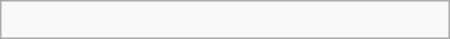<table class="wikitable" border="1" width=300px align="right">
<tr>
<td><br></td>
</tr>
</table>
